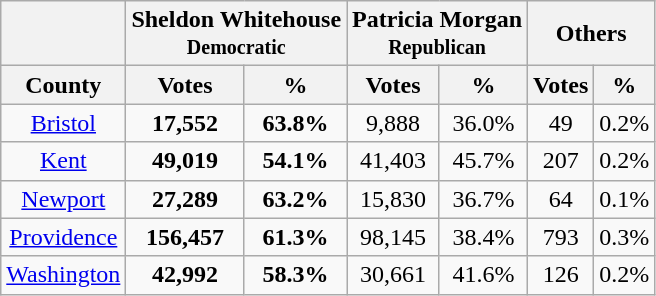<table class="wikitable sortable" style="text-align:center">
<tr>
<th colspan=1></th>
<th align=center colspan=2>Sheldon Whitehouse<br><small>Democratic</small></th>
<th align=center colspan=2>Patricia Morgan<br><small>Republican</small></th>
<th align=center colspan=2>Others</th>
</tr>
<tr>
<th align=center>County</th>
<th style="text-align:center;" data-sort-type="number">Votes</th>
<th style="text-align:center;" data-sort-type="number">%</th>
<th style="text-align:center;" data-sort-type="number">Votes</th>
<th style="text-align:center;" data-sort-type="number">%</th>
<th style="text-align:center;" data-sort-type="number">Votes</th>
<th style="text-align:center;" data-sort-type="number">%</th>
</tr>
<tr>
<td><a href='#'>Bristol</a></td>
<td><strong>17,552</strong></td>
<td><strong>63.8%</strong></td>
<td>9,888</td>
<td>36.0%</td>
<td>49</td>
<td>0.2%</td>
</tr>
<tr>
<td><a href='#'>Kent</a></td>
<td><strong>49,019</strong></td>
<td><strong>54.1%</strong></td>
<td>41,403</td>
<td>45.7%</td>
<td>207</td>
<td>0.2%</td>
</tr>
<tr>
<td><a href='#'>Newport</a></td>
<td><strong>27,289</strong></td>
<td><strong>63.2%</strong></td>
<td>15,830</td>
<td>36.7%</td>
<td>64</td>
<td>0.1%</td>
</tr>
<tr>
<td><a href='#'>Providence</a></td>
<td><strong>156,457</strong></td>
<td><strong>61.3%</strong></td>
<td>98,145</td>
<td>38.4%</td>
<td>793</td>
<td>0.3%</td>
</tr>
<tr>
<td><a href='#'>Washington</a></td>
<td><strong>42,992</strong></td>
<td><strong>58.3%</strong></td>
<td>30,661</td>
<td>41.6%</td>
<td>126</td>
<td>0.2%</td>
</tr>
</table>
